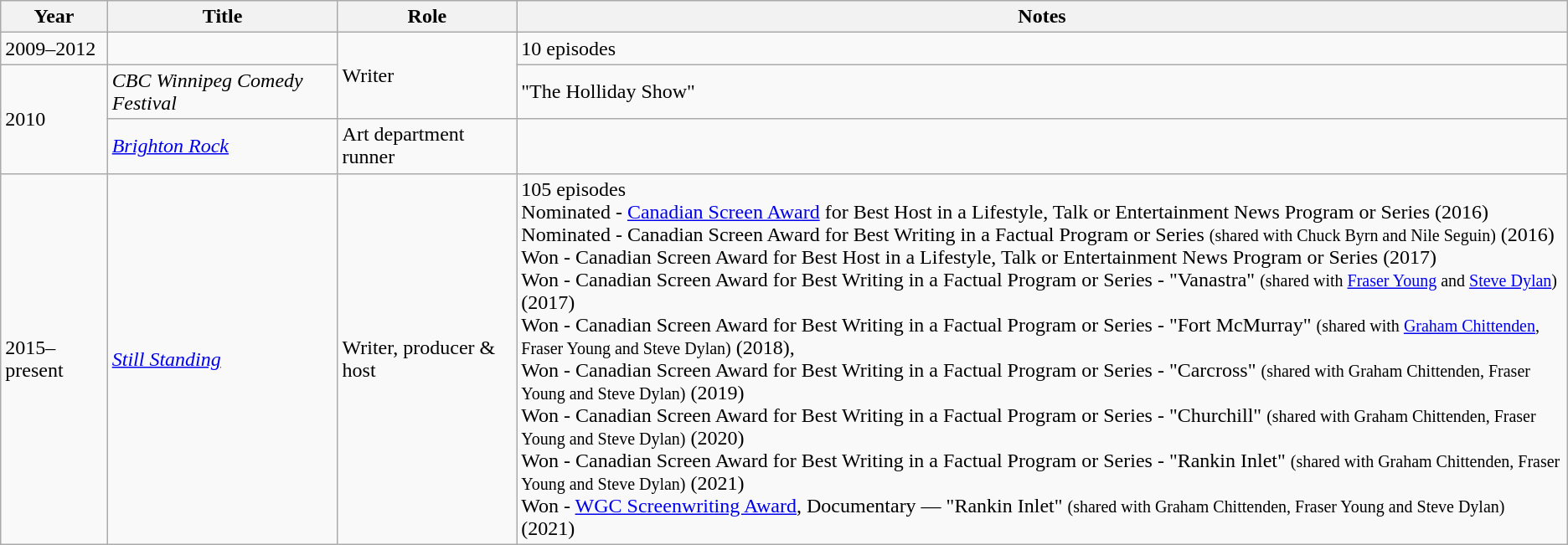<table class="wikitable sortable">
<tr>
<th>Year</th>
<th>Title</th>
<th>Role</th>
<th class="unsortable">Notes</th>
</tr>
<tr>
<td>2009–2012</td>
<td><em></em></td>
<td rowspan=2>Writer</td>
<td>10 episodes</td>
</tr>
<tr>
<td rowspan=2>2010</td>
<td><em>CBC Winnipeg Comedy Festival</em></td>
<td>"The Holliday Show"</td>
</tr>
<tr>
<td><em><a href='#'>Brighton Rock</a></em></td>
<td>Art department runner</td>
<td></td>
</tr>
<tr>
<td>2015–present</td>
<td><em><a href='#'>Still Standing</a></em></td>
<td>Writer, producer & host</td>
<td>105 episodes<br>Nominated - <a href='#'>Canadian Screen Award</a> for Best Host in a Lifestyle, Talk or Entertainment News Program or Series (2016)<br>Nominated - Canadian Screen Award for Best Writing in a Factual Program or Series <small>(shared with Chuck Byrn and Nile Seguin)</small> (2016)<br>Won - Canadian Screen Award for Best Host in a Lifestyle, Talk or Entertainment News Program or Series (2017)<br>Won - Canadian Screen Award for Best Writing in a Factual Program or Series -  "Vanastra" <small>(shared with <a href='#'>Fraser Young</a> and <a href='#'>Steve Dylan</a>)</small> (2017)<br>Won - Canadian Screen Award for Best Writing in a Factual Program or Series - "Fort McMurray" <small>(shared with <a href='#'>Graham Chittenden</a>, Fraser Young and Steve Dylan)</small> (2018),<br>Won - Canadian Screen Award for Best Writing in a Factual Program or Series - "Carcross" <small>(shared with Graham Chittenden, Fraser Young and Steve Dylan)</small> (2019)<br>Won - Canadian Screen Award for Best Writing in a Factual Program or Series - "Churchill" <small>(shared with Graham Chittenden, Fraser Young and Steve Dylan)</small> (2020)<br>Won - Canadian Screen Award for Best Writing in a Factual Program or Series - "Rankin Inlet" <small>(shared with Graham Chittenden, Fraser Young and Steve Dylan)</small> (2021)<br>Won - <a href='#'>WGC Screenwriting Award</a>, Documentary — "Rankin Inlet" <small>(shared with Graham Chittenden, Fraser Young and Steve Dylan)</small> (2021)</td>
</tr>
</table>
